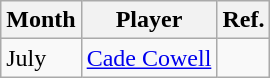<table class="wikitable">
<tr>
<th>Month</th>
<th>Player</th>
<th>Ref.</th>
</tr>
<tr>
<td>July</td>
<td rowspan="1"> <a href='#'>Cade Cowell</a></td>
<td></td>
</tr>
</table>
